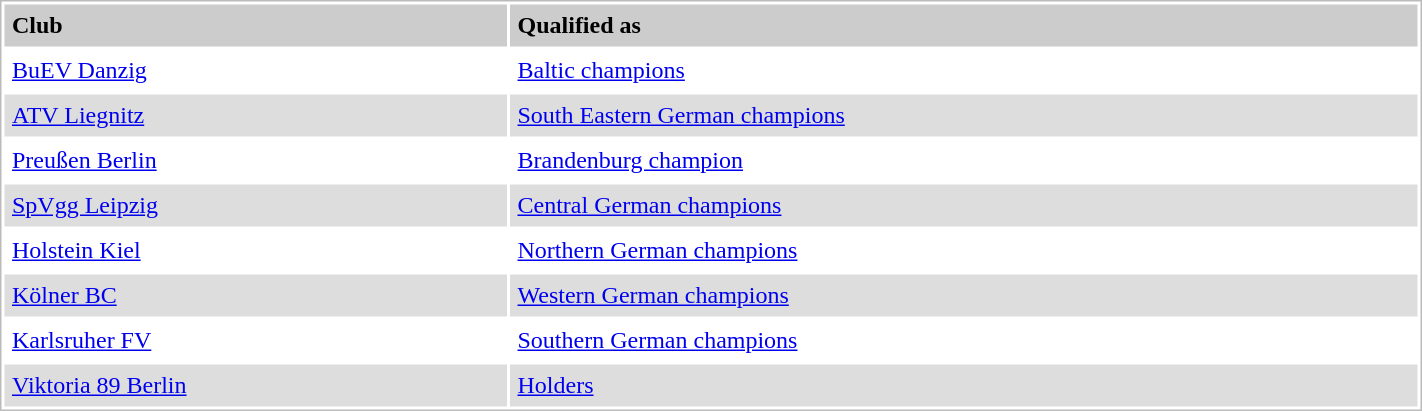<table style="border:1px solid #bbb;background:#fff;" cellpadding="5" cellspacing="2" width="75%">
<tr style="background:#ccc;font-weight:bold">
<td>Club</td>
<td>Qualified as</td>
</tr>
<tr>
<td><a href='#'>BuEV Danzig</a></td>
<td><a href='#'>Baltic champions</a></td>
</tr>
<tr style="background:#ddd">
<td><a href='#'>ATV Liegnitz</a></td>
<td><a href='#'>South Eastern German champions</a></td>
</tr>
<tr>
<td><a href='#'>Preußen Berlin</a></td>
<td><a href='#'>Brandenburg champion</a></td>
</tr>
<tr style="background:#ddd">
<td><a href='#'>SpVgg Leipzig</a></td>
<td><a href='#'>Central German champions</a></td>
</tr>
<tr>
<td><a href='#'>Holstein Kiel</a></td>
<td><a href='#'>Northern German champions</a></td>
</tr>
<tr style="background:#ddd">
<td><a href='#'>Kölner BC</a></td>
<td><a href='#'>Western German champions</a></td>
</tr>
<tr>
<td><a href='#'>Karlsruher FV</a></td>
<td><a href='#'>Southern German champions</a></td>
</tr>
<tr style="background:#ddd">
<td><a href='#'>Viktoria 89 Berlin</a></td>
<td><a href='#'>Holders</a></td>
</tr>
</table>
